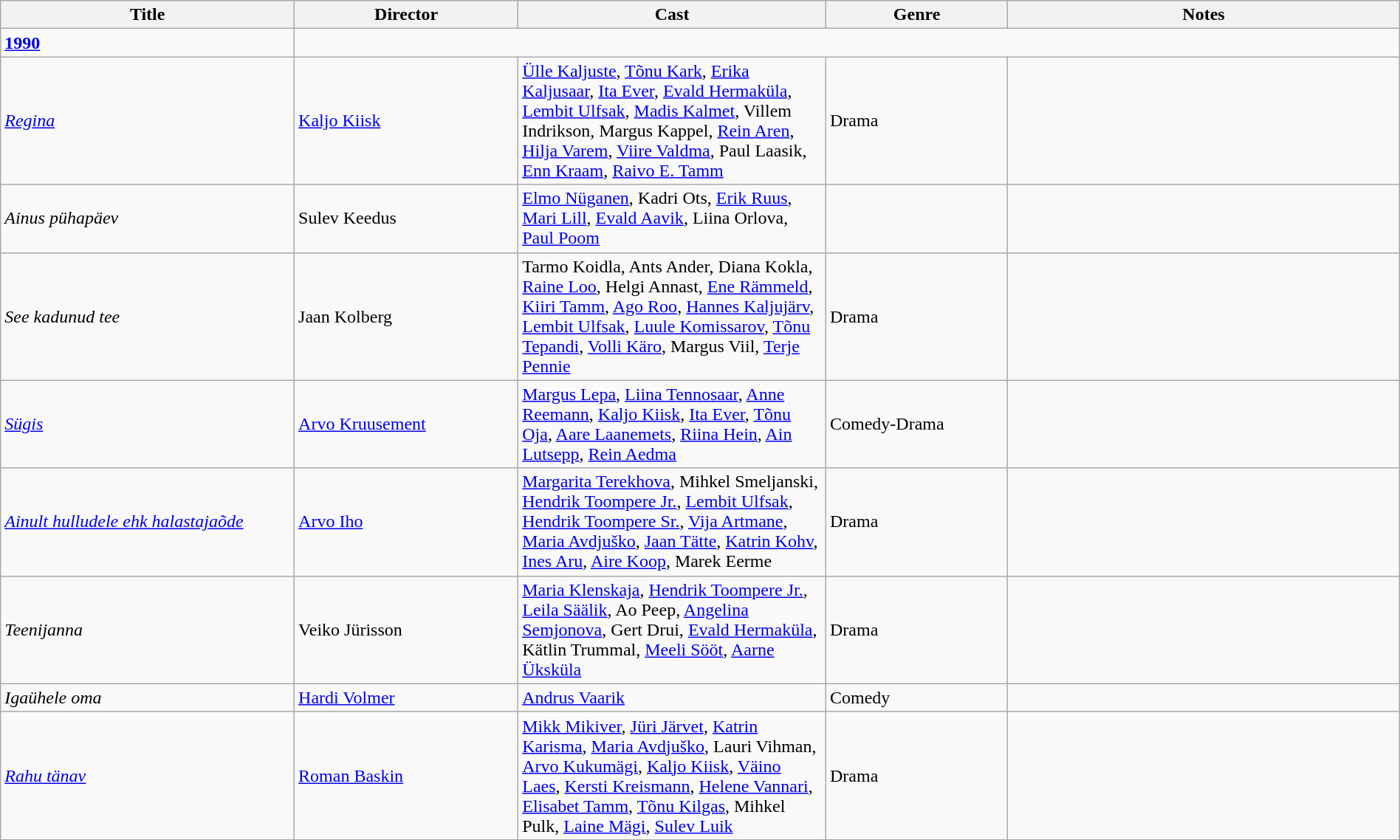<table class="wikitable" width= "100%">
<tr>
<th width=21%>Title</th>
<th width=16%>Director</th>
<th width=22%>Cast</th>
<th width=13%>Genre</th>
<th width=28%>Notes</th>
</tr>
<tr>
<td><strong><a href='#'>1990</a></strong></td>
</tr>
<tr>
<td><em><a href='#'>Regina</a></em></td>
<td><a href='#'>Kaljo Kiisk</a></td>
<td><a href='#'>Ülle Kaljuste</a>, <a href='#'>Tõnu Kark</a>, <a href='#'>Erika Kaljusaar</a>, <a href='#'>Ita Ever</a>, <a href='#'>Evald Hermaküla</a>, <a href='#'>Lembit Ulfsak</a>, <a href='#'>Madis Kalmet</a>, Villem Indrikson, Margus Kappel, <a href='#'>Rein Aren</a>, <a href='#'>Hilja Varem</a>, <a href='#'>Viire Valdma</a>, Paul Laasik, <a href='#'>Enn Kraam</a>, <a href='#'>Raivo E. Tamm</a></td>
<td>Drama</td>
<td></td>
</tr>
<tr>
<td><em>Ainus pühapäev</em></td>
<td>Sulev Keedus</td>
<td><a href='#'>Elmo Nüganen</a>, Kadri Ots, <a href='#'>Erik Ruus</a>, <a href='#'>Mari Lill</a>, <a href='#'>Evald Aavik</a>, Liina Orlova, <a href='#'>Paul Poom</a></td>
<td></td>
<td></td>
</tr>
<tr>
<td><em>See kadunud tee</em></td>
<td>Jaan Kolberg</td>
<td>Tarmo Koidla, Ants Ander, Diana Kokla, <a href='#'>Raine Loo</a>, Helgi Annast, <a href='#'>Ene Rämmeld</a>, <a href='#'>Kiiri Tamm</a>, <a href='#'>Ago Roo</a>, <a href='#'>Hannes Kaljujärv</a>, <a href='#'>Lembit Ulfsak</a>, <a href='#'>Luule Komissarov</a>, <a href='#'>Tõnu Tepandi</a>, <a href='#'>Volli Käro</a>, Margus Viil, <a href='#'>Terje Pennie</a></td>
<td>Drama</td>
<td></td>
</tr>
<tr>
<td><em><a href='#'>Sügis</a></em></td>
<td><a href='#'>Arvo Kruusement</a></td>
<td><a href='#'>Margus Lepa</a>, <a href='#'>Liina Tennosaar</a>, <a href='#'>Anne Reemann</a>, <a href='#'>Kaljo Kiisk</a>, <a href='#'>Ita Ever</a>, <a href='#'>Tõnu Oja</a>, <a href='#'>Aare Laanemets</a>, <a href='#'>Riina Hein</a>, <a href='#'>Ain Lutsepp</a>, <a href='#'>Rein Aedma</a></td>
<td>Comedy-Drama</td>
<td></td>
</tr>
<tr>
<td><em><a href='#'>Ainult hulludele ehk halastajaõde</a></em></td>
<td><a href='#'>Arvo Iho</a></td>
<td><a href='#'>Margarita Terekhova</a>, Mihkel Smeljanski, <a href='#'>Hendrik Toompere Jr.</a>, <a href='#'>Lembit Ulfsak</a>, <a href='#'>Hendrik Toompere Sr.</a>, <a href='#'>Vija Artmane</a>, <a href='#'>Maria Avdjuško</a>, <a href='#'>Jaan Tätte</a>, <a href='#'>Katrin Kohv</a>, <a href='#'>Ines Aru</a>, <a href='#'>Aire Koop</a>, Marek Eerme</td>
<td>Drama</td>
<td></td>
</tr>
<tr>
<td><em>Teenijanna</em></td>
<td>Veiko Jürisson</td>
<td><a href='#'>Maria Klenskaja</a>, <a href='#'>Hendrik Toompere Jr.</a>, <a href='#'>Leila Säälik</a>, Ao Peep, <a href='#'>Angelina Semjonova</a>, Gert Drui, <a href='#'>Evald Hermaküla</a>, Kätlin Trummal, <a href='#'>Meeli Sööt</a>, <a href='#'>Aarne Üksküla</a></td>
<td>Drama</td>
<td></td>
</tr>
<tr>
<td><em>Igaühele oma</em></td>
<td><a href='#'>Hardi Volmer</a></td>
<td><a href='#'>Andrus Vaarik</a></td>
<td>Comedy</td>
<td></td>
</tr>
<tr>
<td><em><a href='#'>Rahu tänav</a></em></td>
<td><a href='#'>Roman Baskin</a></td>
<td><a href='#'>Mikk Mikiver</a>, <a href='#'>Jüri Järvet</a>, <a href='#'>Katrin Karisma</a>, <a href='#'>Maria Avdjuško</a>, Lauri Vihman, <a href='#'>Arvo Kukumägi</a>, <a href='#'>Kaljo Kiisk</a>, <a href='#'>Väino Laes</a>, <a href='#'>Kersti Kreismann</a>, <a href='#'>Helene Vannari</a>, <a href='#'>Elisabet Tamm</a>, <a href='#'>Tõnu Kilgas</a>, Mihkel Pulk, <a href='#'>Laine Mägi</a>, <a href='#'>Sulev Luik</a></td>
<td>Drama</td>
<td></td>
</tr>
<tr>
</tr>
</table>
